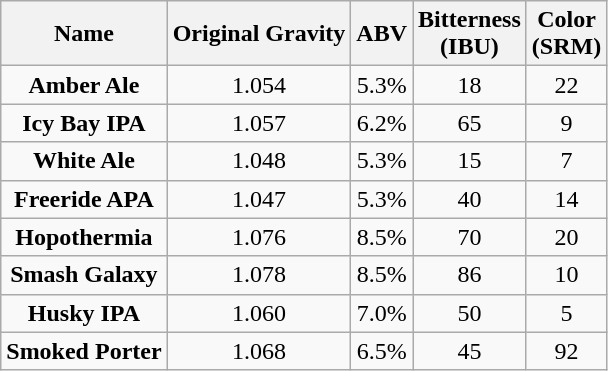<table class="wikitable" style="text-align:center">
<tr>
<th>Name</th>
<th>Original Gravity</th>
<th>ABV</th>
<th>Bitterness<br>(IBU)</th>
<th>Color<br>(SRM)</th>
</tr>
<tr>
<td><strong>Amber Ale</strong></td>
<td>1.054</td>
<td>5.3%</td>
<td>18</td>
<td>22</td>
</tr>
<tr>
<td><strong>Icy Bay IPA</strong></td>
<td>1.057</td>
<td>6.2%</td>
<td>65</td>
<td>9</td>
</tr>
<tr>
<td><strong>White Ale</strong></td>
<td>1.048</td>
<td>5.3%</td>
<td>15</td>
<td>7</td>
</tr>
<tr>
<td><strong>Freeride APA</strong></td>
<td>1.047</td>
<td>5.3%</td>
<td>40</td>
<td>14</td>
</tr>
<tr>
<td><strong>Hopothermia</strong></td>
<td>1.076</td>
<td>8.5%</td>
<td>70</td>
<td>20</td>
</tr>
<tr>
<td><strong>Smash Galaxy</strong></td>
<td>1.078</td>
<td>8.5%</td>
<td>86</td>
<td>10</td>
</tr>
<tr>
<td><strong>Husky IPA</strong></td>
<td>1.060</td>
<td>7.0%</td>
<td>50</td>
<td>5</td>
</tr>
<tr>
<td><strong>Smoked Porter</strong></td>
<td>1.068</td>
<td>6.5%</td>
<td>45</td>
<td>92</td>
</tr>
</table>
